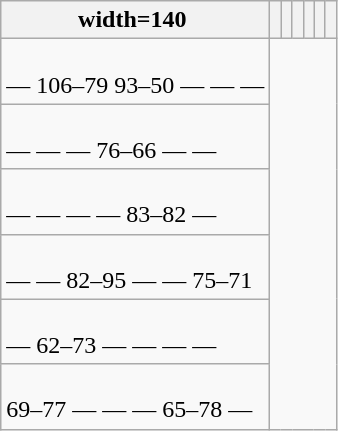<table class="wikitable" style="text-align:center;">
<tr>
<th>width=140 </th>
<th></th>
<th></th>
<th></th>
<th></th>
<th></th>
<th></th>
</tr>
<tr>
<td style="text-align:left;"><br> —
 106–79
 93–50
 —
 —
 —</td>
</tr>
<tr>
<td style="text-align:left;"><br> —
 —
 —
 76–66
 —
 —</td>
</tr>
<tr>
<td style="text-align:left;"><br> —
 —
 —
 —
 83–82
 —</td>
</tr>
<tr>
<td style="text-align:left;"><br> —
 —
 82–95
 —
 —
 75–71</td>
</tr>
<tr>
<td style="text-align:left;"><br> —
 62–73
 —
 —
 —
 —</td>
</tr>
<tr>
<td style="text-align:left;"><br> 69–77
 —
 —
 —
 65–78
 —</td>
</tr>
</table>
